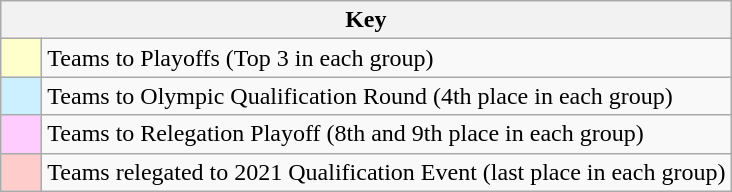<table class="wikitable" style="text-align: center">
<tr>
<th colspan=2>Key</th>
</tr>
<tr>
<td style="background:#ffc; width:20px;"></td>
<td align=left>Teams to Playoffs (Top 3 in each group)</td>
</tr>
<tr>
<td style="background:#ccf0ff; width:20px;"></td>
<td align=left>Teams to Olympic Qualification Round (4th place in each group)</td>
</tr>
<tr>
<td style="background:#fcf; width:20px;"></td>
<td align=left>Teams to Relegation Playoff (8th and 9th place in each group)</td>
</tr>
<tr>
<td style="background:#fcc; width:20px;"></td>
<td align=left>Teams relegated to 2021 Qualification Event (last place in each group)</td>
</tr>
</table>
